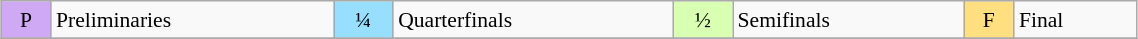<table class="wikitable" style="margin:0.5em auto; font-size:90%; line-height:1.25em;" width=60%;>
<tr>
<td style="background-color:#D0A9F5;text-align:center;">P</td>
<td>Preliminaries</td>
<td style="background-color:#97DEFF;text-align:center;">¼</td>
<td>Quarterfinals</td>
<td style="background-color:#D9FFB2;text-align:center;">½</td>
<td>Semifinals</td>
<td style="background-color:#FFDF80;text-align:center;">F</td>
<td>Final</td>
</tr>
<tr>
</tr>
</table>
